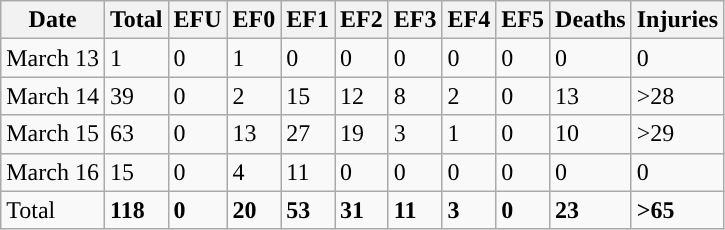<table class="wikitable sortable defaultright">
<tr>
<th scope="col">Date</th>
<th scope="col">Total</th>
<th scope="col">EFU</th>
<th scope="col">EF0</th>
<th scope="col">EF1</th>
<th scope="col">EF2</th>
<th scope="col">EF3</th>
<th scope="col">EF4</th>
<th scope="col">EF5</th>
<th scope="col">Deaths</th>
<th scope="col">Injuries</th>
</tr>
<tr>
<td>March 13</td>
<td>1</td>
<td>0</td>
<td>1</td>
<td>0</td>
<td>0</td>
<td>0</td>
<td>0</td>
<td>0</td>
<td>0</td>
<td>0</td>
</tr>
<tr>
<td>March 14</td>
<td>39</td>
<td>0</td>
<td>2</td>
<td>15</td>
<td>12</td>
<td>8</td>
<td>2</td>
<td>0</td>
<td>13</td>
<td>>28</td>
</tr>
<tr>
<td>March 15</td>
<td>63</td>
<td>0</td>
<td>13</td>
<td>27</td>
<td>19</td>
<td>3</td>
<td>1</td>
<td>0</td>
<td>10</td>
<td>>29</td>
</tr>
<tr>
<td>March 16</td>
<td>15</td>
<td>0</td>
<td>4</td>
<td>11</td>
<td>0</td>
<td>0</td>
<td>0</td>
<td>0</td>
<td>0</td>
<td>0</td>
</tr>
<tr>
<td>Total</td>
<td><strong>118</strong></td>
<td><strong>0</strong></td>
<td><strong>20</strong></td>
<td><strong>53</strong></td>
<td><strong>31</strong></td>
<td><strong>11</strong></td>
<td><strong>3</strong></td>
<td><strong>0</strong></td>
<td><strong>23</strong></td>
<td><strong>>65</strong></td>
</tr>
</table>
